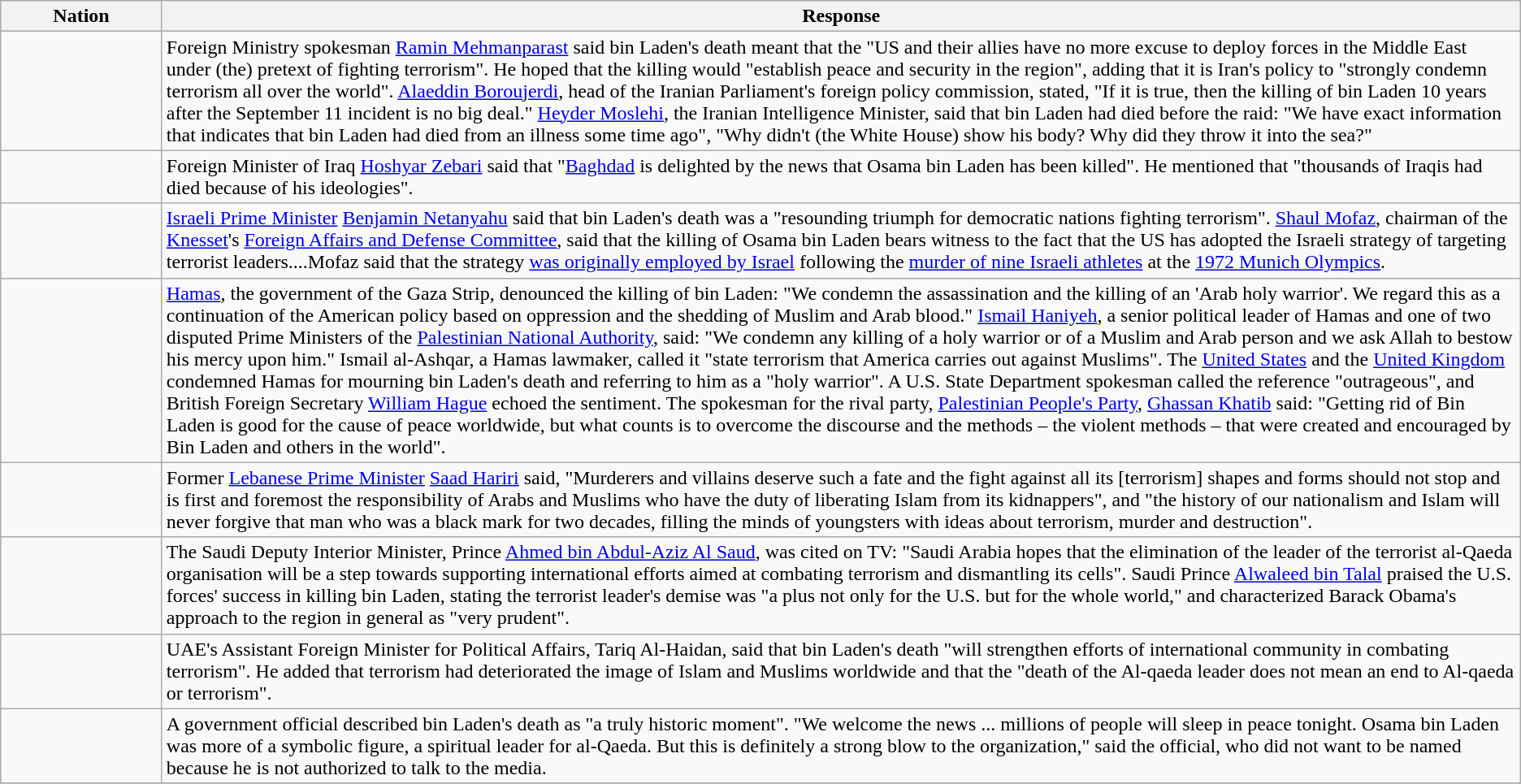<table class="wikitable">
<tr>
<th bgcolor="#efefef" column width=125px>Nation</th>
<th bgcolor="#efefef" class=unsortable>Response</th>
</tr>
<tr>
<td></td>
<td>Foreign Ministry spokesman <a href='#'>Ramin Mehmanparast</a> said bin Laden's death meant that the "US and their allies have no more excuse to deploy forces in the Middle East under (the) pretext of fighting terrorism". He hoped that the killing would "establish peace and security in the region", adding that it is Iran's policy to "strongly condemn terrorism all over the world". <a href='#'>Alaeddin Boroujerdi</a>, head of the Iranian Parliament's foreign policy commission, stated, "If it is true, then the killing of bin Laden 10 years after the September 11 incident is no big deal." <a href='#'>Heyder Moslehi</a>, the Iranian Intelligence Minister, said that bin Laden had died before the raid: "We have exact information that indicates that bin Laden had died from an illness some time ago", "Why didn't (the White House) show his body? Why did they throw it into the sea?"</td>
</tr>
<tr>
<td></td>
<td>Foreign Minister of Iraq <a href='#'>Hoshyar Zebari</a> said that "<a href='#'>Baghdad</a> is delighted by the news that Osama bin Laden has been killed". He mentioned that "thousands of Iraqis had died because of his ideologies".</td>
</tr>
<tr>
<td></td>
<td><a href='#'>Israeli Prime Minister</a> <a href='#'>Benjamin Netanyahu</a> said that bin Laden's death was a "resounding triumph for democratic nations fighting terrorism". <a href='#'>Shaul Mofaz</a>, chairman of the <a href='#'>Knesset</a>'s <a href='#'>Foreign Affairs and Defense Committee</a>, said that the killing of Osama bin Laden bears witness to the fact that the US has adopted the Israeli strategy of targeting terrorist leaders....Mofaz said that the strategy <a href='#'>was originally employed by Israel</a> following the <a href='#'>murder of nine Israeli athletes</a> at the <a href='#'>1972 Munich Olympics</a>.</td>
</tr>
<tr>
<td></td>
<td><a href='#'>Hamas</a>, the government of the Gaza Strip, denounced the killing of bin Laden: "We condemn the assassination and the killing of an 'Arab holy warrior'. We regard this as a continuation of the American policy based on oppression and the shedding of Muslim and Arab blood." <a href='#'>Ismail Haniyeh</a>, a senior political leader of Hamas and one of two disputed Prime Ministers of the <a href='#'>Palestinian National Authority</a>, said: "We condemn any killing of a holy warrior or of a Muslim and Arab person and we ask Allah to bestow his mercy upon him." Ismail al-Ashqar, a Hamas lawmaker, called it "state terrorism that America carries out against Muslims". The <a href='#'>United States</a> and the <a href='#'>United Kingdom</a> condemned Hamas for mourning bin Laden's death and referring to him as a "holy warrior". A U.S. State Department spokesman called the reference "outrageous", and British Foreign Secretary <a href='#'>William Hague</a> echoed the sentiment.  The spokesman for the rival party, <a href='#'>Palestinian People's Party</a>, <a href='#'>Ghassan Khatib</a> said: "Getting rid of Bin Laden is good for the cause of peace worldwide, but what counts is to overcome the discourse and the methods – the violent methods – that were created and encouraged by Bin Laden and others in the world".</td>
</tr>
<tr>
<td></td>
<td>Former <a href='#'>Lebanese Prime Minister</a> <a href='#'>Saad Hariri</a> said, "Murderers and villains deserve such a fate and the fight against all its [terrorism] shapes and forms should not stop and is first and foremost the responsibility of Arabs and Muslims who have the duty of liberating Islam from its kidnappers", and "the history of our nationalism and Islam will never forgive that man who was a black mark for two decades, filling the minds of youngsters with ideas about terrorism, murder and destruction".</td>
</tr>
<tr>
<td></td>
<td>The Saudi Deputy Interior Minister, Prince <a href='#'>Ahmed bin Abdul-Aziz Al Saud</a>, was cited on TV: "Saudi Arabia hopes that the elimination of the leader of the terrorist al-Qaeda organisation will be a step towards supporting international efforts aimed at combating terrorism and dismantling its cells". Saudi Prince <a href='#'>Alwaleed bin Talal</a> praised the U.S. forces' success in killing bin Laden, stating the terrorist leader's demise was "a plus not only for the U.S. but for the whole world," and characterized Barack Obama's approach to the region in general as "very prudent".</td>
</tr>
<tr>
<td></td>
<td>UAE's Assistant Foreign Minister for Political Affairs, Tariq Al-Haidan, said that bin Laden's death "will strengthen efforts of international community in combating terrorism". He added that terrorism had deteriorated the image of Islam and Muslims worldwide and that the "death of the Al-qaeda leader does not mean an end to Al-qaeda or terrorism".</td>
</tr>
<tr>
<td></td>
<td>A government official described bin Laden's death as "a truly historic moment". "We welcome the news ... millions of people will sleep in peace tonight. Osama bin Laden was more of a symbolic figure, a spiritual leader for al-Qaeda. But this is definitely a strong blow to the organization," said the official, who did not want to be named because he is not authorized to talk to the media.</td>
</tr>
<tr>
</tr>
</table>
